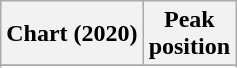<table class="wikitable sortable plainrowheaders" style="text-align:center">
<tr>
<th scope="col">Chart (2020)</th>
<th scope="col">Peak<br>position</th>
</tr>
<tr>
</tr>
<tr>
</tr>
<tr>
</tr>
<tr>
</tr>
<tr>
</tr>
</table>
